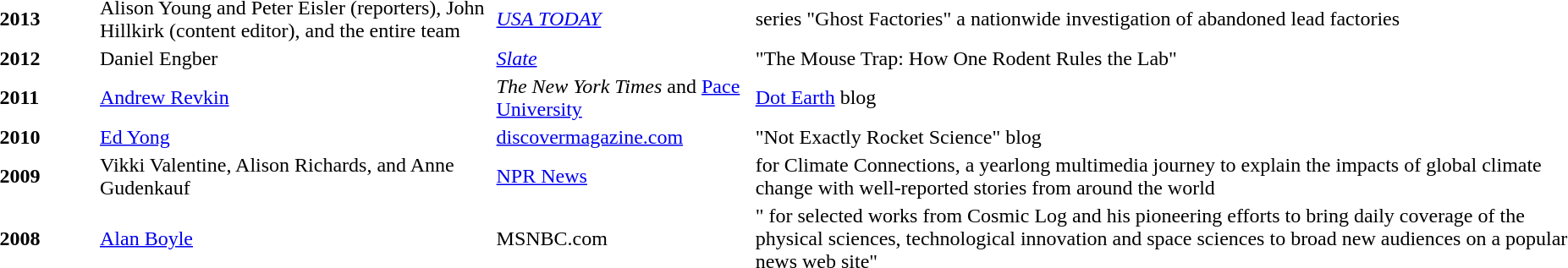<table>
<tr>
<td width=75><strong>2013</strong></td>
<td>Alison Young and Peter Eisler (reporters), John Hillkirk (content editor), and the entire team</td>
<td><em><a href='#'>USA TODAY</a></em></td>
<td>series "Ghost Factories" a nationwide investigation of abandoned lead factories</td>
</tr>
<tr>
<td width=75><strong>2012</strong></td>
<td>Daniel Engber</td>
<td><em><a href='#'>Slate</a></em></td>
<td>"The Mouse Trap: How One Rodent Rules the Lab"</td>
</tr>
<tr>
<td width=75><strong>2011</strong></td>
<td><a href='#'>Andrew Revkin</a></td>
<td><em>The New York Times</em> and <a href='#'>Pace University</a></td>
<td><a href='#'>Dot Earth</a> blog</td>
</tr>
<tr>
<td width=75><strong>2010</strong></td>
<td><a href='#'>Ed Yong</a></td>
<td><a href='#'>discovermagazine.com</a></td>
<td>"Not Exactly Rocket Science" blog</td>
</tr>
<tr>
<td width=75><strong>2009</strong></td>
<td>Vikki Valentine, Alison Richards, and Anne Gudenkauf</td>
<td><a href='#'>NPR News</a></td>
<td>for Climate Connections, a yearlong multimedia journey to explain the impacts of global climate change with well-reported stories from around the world</td>
</tr>
<tr>
<td width=75><strong>2008</strong></td>
<td><a href='#'>Alan Boyle</a></td>
<td>MSNBC.com</td>
<td>" for selected works from Cosmic Log and his pioneering efforts to bring daily coverage of the physical sciences, technological innovation and space sciences to broad new audiences on a popular news web site"</td>
</tr>
</table>
